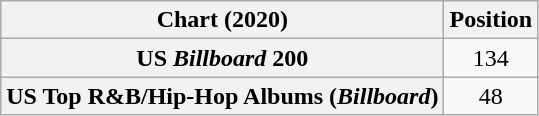<table class="wikitable sortable plainrowheaders" style="text-align:center">
<tr>
<th scope="col">Chart (2020)</th>
<th scope="col">Position</th>
</tr>
<tr>
<th scope="row">US <em>Billboard</em> 200</th>
<td>134</td>
</tr>
<tr>
<th scope="row">US Top R&B/Hip-Hop Albums (<em>Billboard</em>)</th>
<td>48</td>
</tr>
</table>
